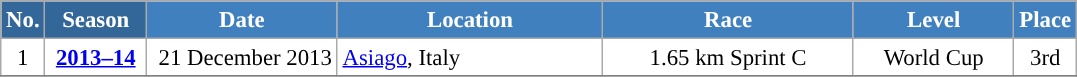<table class="wikitable sortable" style="font-size:95%; text-align:center; border:grey solid 1px; border-collapse:collapse; background:#ffffff;">
<tr style="background:#efefef;">
<th style="background-color:#369; color:white;">No.</th>
<th style="background-color:#369; color:white;">Season</th>
<th style="background-color:#4180be; color:white; width:120px;">Date</th>
<th style="background-color:#4180be; color:white; width:170px;">Location</th>
<th style="background-color:#4180be; color:white; width:160px;">Race</th>
<th style="background-color:#4180be; color:white; width:100px;">Level</th>
<th style="background-color:#4180be; color:white;">Place</th>
</tr>
<tr>
<td align=center>1</td>
<td rowspan=1 align=center><strong> <a href='#'>2013–14</a> </strong></td>
<td align=right>21 December 2013</td>
<td align=left> <a href='#'>Asiago</a>, Italy</td>
<td>1.65 km Sprint C</td>
<td>World Cup</td>
<td>3rd</td>
</tr>
<tr>
</tr>
</table>
